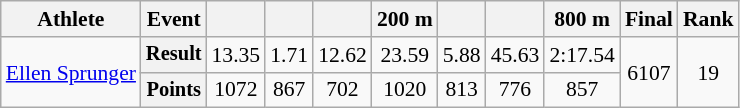<table class="wikitable" style="font-size:90%">
<tr>
<th>Athlete</th>
<th>Event</th>
<th></th>
<th></th>
<th></th>
<th>200 m</th>
<th></th>
<th></th>
<th>800 m</th>
<th>Final</th>
<th>Rank</th>
</tr>
<tr align=center>
<td rowspan=2 align=left><a href='#'>Ellen Sprunger</a></td>
<th style="font-size:95%">Result</th>
<td>13.35</td>
<td>1.71</td>
<td>12.62</td>
<td>23.59</td>
<td>5.88</td>
<td>45.63</td>
<td>2:17.54</td>
<td rowspan=2>6107</td>
<td rowspan=2>19</td>
</tr>
<tr align=center>
<th style="font-size:95%">Points</th>
<td>1072</td>
<td>867</td>
<td>702</td>
<td>1020</td>
<td>813</td>
<td>776</td>
<td>857</td>
</tr>
</table>
